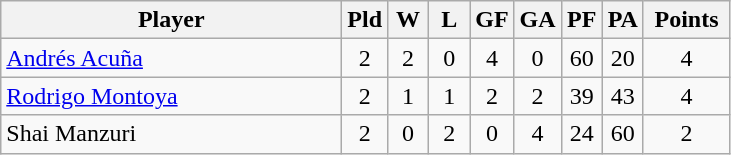<table class=wikitable style="text-align:center">
<tr>
<th width=220>Player</th>
<th width=20>Pld</th>
<th width=20>W</th>
<th width=20>L</th>
<th width=20>GF</th>
<th width=20>GA</th>
<th width=20>PF</th>
<th width=20>PA</th>
<th width=50>Points</th>
</tr>
<tr>
<td align=left> <a href='#'>Andrés Acuña</a></td>
<td>2</td>
<td>2</td>
<td>0</td>
<td>4</td>
<td>0</td>
<td>60</td>
<td>20</td>
<td>4</td>
</tr>
<tr>
<td align=left> <a href='#'>Rodrigo Montoya</a></td>
<td>2</td>
<td>1</td>
<td>1</td>
<td>2</td>
<td>2</td>
<td>39</td>
<td>43</td>
<td>4</td>
</tr>
<tr>
<td align=left> Shai Manzuri</td>
<td>2</td>
<td>0</td>
<td>2</td>
<td>0</td>
<td>4</td>
<td>24</td>
<td>60</td>
<td>2</td>
</tr>
</table>
